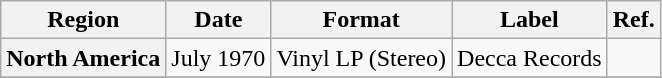<table class="wikitable plainrowheaders">
<tr>
<th scope="col">Region</th>
<th scope="col">Date</th>
<th scope="col">Format</th>
<th scope="col">Label</th>
<th scope="col">Ref.</th>
</tr>
<tr>
<th scope="row">North America</th>
<td>July 1970</td>
<td>Vinyl LP (Stereo)</td>
<td>Decca Records</td>
<td></td>
</tr>
<tr>
</tr>
</table>
